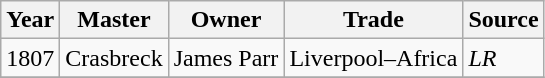<table class=" wikitable">
<tr>
<th>Year</th>
<th>Master</th>
<th>Owner</th>
<th>Trade</th>
<th>Source</th>
</tr>
<tr>
<td>1807</td>
<td>Crasbreck</td>
<td>James Parr</td>
<td>Liverpool–Africa</td>
<td><em>LR</em></td>
</tr>
<tr>
</tr>
</table>
